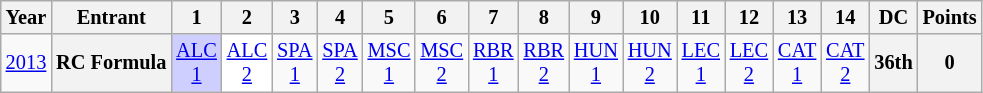<table class="wikitable" style="text-align:center; font-size:85%">
<tr>
<th>Year</th>
<th>Entrant</th>
<th>1</th>
<th>2</th>
<th>3</th>
<th>4</th>
<th>5</th>
<th>6</th>
<th>7</th>
<th>8</th>
<th>9</th>
<th>10</th>
<th>11</th>
<th>12</th>
<th>13</th>
<th>14</th>
<th>DC</th>
<th>Points</th>
</tr>
<tr>
<td><a href='#'>2013</a></td>
<th nowrap>RC Formula</th>
<td style="background:#cfcfff;"><a href='#'>ALC<br>1</a><br></td>
<td style="background:#ffffff;"><a href='#'>ALC<br>2</a><br></td>
<td style="background:#;"><a href='#'>SPA<br>1</a><br></td>
<td style="background:#;"><a href='#'>SPA<br>2</a><br></td>
<td style="background:#;"><a href='#'>MSC<br>1</a><br></td>
<td style="background:#;"><a href='#'>MSC<br>2</a><br></td>
<td style="background:#;"><a href='#'>RBR<br>1</a><br></td>
<td style="background:#;"><a href='#'>RBR<br>2</a><br></td>
<td style="background:#;"><a href='#'>HUN<br>1</a><br></td>
<td style="background:#;"><a href='#'>HUN<br>2</a><br></td>
<td style="background:#;"><a href='#'>LEC<br>1</a><br></td>
<td style="background:#;"><a href='#'>LEC<br>2</a><br></td>
<td style="background:#;"><a href='#'>CAT<br>1</a><br></td>
<td style="background:#;"><a href='#'>CAT<br>2</a><br></td>
<th>36th</th>
<th>0</th>
</tr>
</table>
